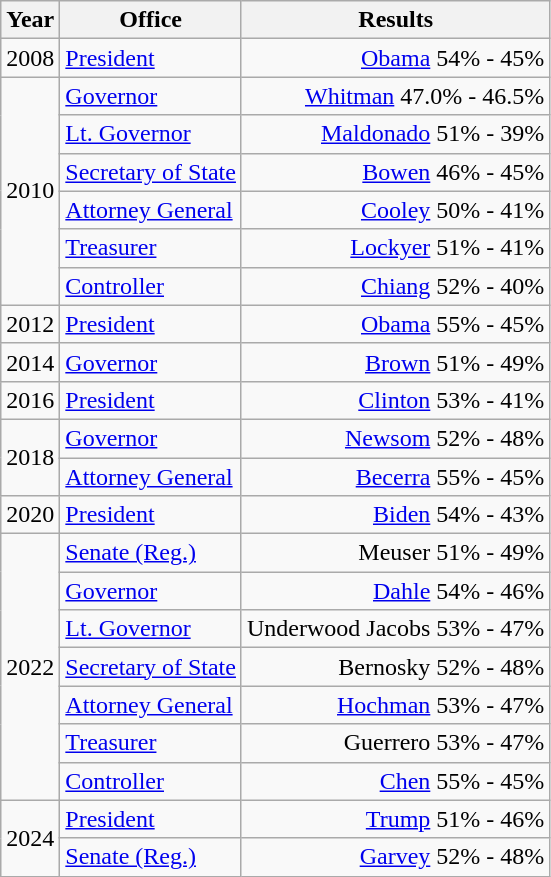<table class=wikitable>
<tr>
<th>Year</th>
<th>Office</th>
<th>Results</th>
</tr>
<tr>
<td>2008</td>
<td><a href='#'>President</a></td>
<td align="right" ><a href='#'>Obama</a> 54% - 45%</td>
</tr>
<tr>
<td rowspan=6>2010</td>
<td><a href='#'>Governor</a></td>
<td align="right" ><a href='#'>Whitman</a> 47.0% - 46.5%</td>
</tr>
<tr>
<td><a href='#'>Lt. Governor</a></td>
<td align="right" ><a href='#'>Maldonado</a> 51% - 39%</td>
</tr>
<tr>
<td><a href='#'>Secretary of State</a></td>
<td align="right" ><a href='#'>Bowen</a> 46% - 45%</td>
</tr>
<tr>
<td><a href='#'>Attorney General</a></td>
<td align="right" ><a href='#'>Cooley</a> 50% - 41%</td>
</tr>
<tr>
<td><a href='#'>Treasurer</a></td>
<td align="right" ><a href='#'>Lockyer</a> 51% - 41%</td>
</tr>
<tr>
<td><a href='#'>Controller</a></td>
<td align="right" ><a href='#'>Chiang</a> 52% - 40%</td>
</tr>
<tr>
<td>2012</td>
<td><a href='#'>President</a></td>
<td align="right" ><a href='#'>Obama</a> 55% - 45%</td>
</tr>
<tr>
<td>2014</td>
<td><a href='#'>Governor</a></td>
<td align="right" ><a href='#'>Brown</a> 51% - 49%</td>
</tr>
<tr>
<td>2016</td>
<td><a href='#'>President</a></td>
<td align="right" ><a href='#'>Clinton</a> 53% - 41%</td>
</tr>
<tr>
<td rowspan=2>2018</td>
<td><a href='#'>Governor</a></td>
<td align="right" ><a href='#'>Newsom</a> 52% - 48%</td>
</tr>
<tr>
<td><a href='#'>Attorney General</a></td>
<td align="right" ><a href='#'>Becerra</a> 55% - 45%</td>
</tr>
<tr>
<td>2020</td>
<td><a href='#'>President</a></td>
<td align="right" ><a href='#'>Biden</a> 54% - 43%</td>
</tr>
<tr>
<td rowspan=7>2022</td>
<td><a href='#'>Senate (Reg.)</a></td>
<td align="right" >Meuser 51% - 49%</td>
</tr>
<tr>
<td><a href='#'>Governor</a></td>
<td align="right" ><a href='#'>Dahle</a> 54% - 46%</td>
</tr>
<tr>
<td><a href='#'>Lt. Governor</a></td>
<td align="right" >Underwood Jacobs 53% - 47%</td>
</tr>
<tr>
<td><a href='#'>Secretary of State</a></td>
<td align="right" >Bernosky 52% - 48%</td>
</tr>
<tr>
<td><a href='#'>Attorney General</a></td>
<td align="right" ><a href='#'>Hochman</a> 53% - 47%</td>
</tr>
<tr>
<td><a href='#'>Treasurer</a></td>
<td align="right" >Guerrero 53% - 47%</td>
</tr>
<tr>
<td><a href='#'>Controller</a></td>
<td align="right" ><a href='#'>Chen</a> 55% - 45%</td>
</tr>
<tr>
<td rowspan=2>2024</td>
<td><a href='#'>President</a></td>
<td align="right" ><a href='#'>Trump</a> 51% - 46%</td>
</tr>
<tr>
<td><a href='#'>Senate (Reg.)</a></td>
<td align="right" ><a href='#'>Garvey</a> 52% - 48%</td>
</tr>
</table>
